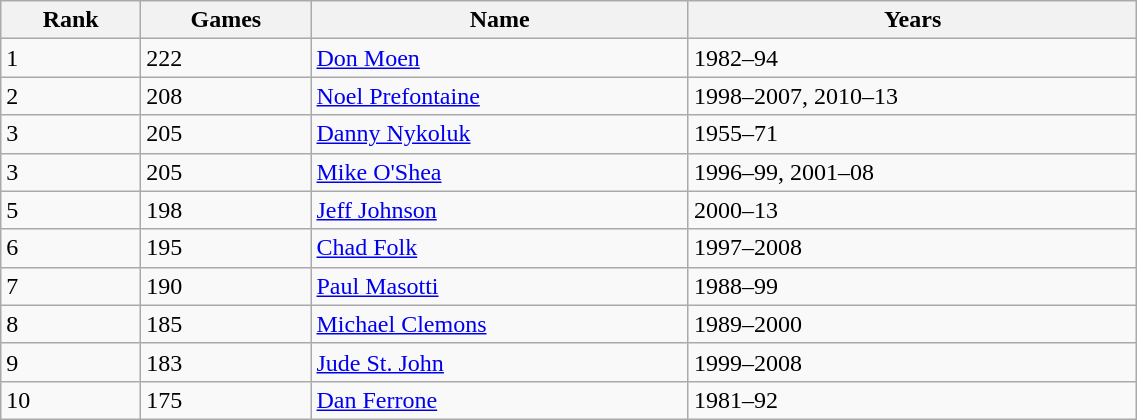<table class="wikitable" style="width:60%; text-align:left; border-collapse:collapse;">
<tr>
<th>Rank</th>
<th>Games</th>
<th>Name</th>
<th>Years</th>
</tr>
<tr>
<td>1</td>
<td>222</td>
<td><a href='#'>Don Moen</a></td>
<td>1982–94</td>
</tr>
<tr>
<td>2</td>
<td>208</td>
<td><a href='#'>Noel Prefontaine</a></td>
<td>1998–2007, 2010–13</td>
</tr>
<tr>
<td>3</td>
<td>205</td>
<td><a href='#'>Danny Nykoluk</a></td>
<td>1955–71</td>
</tr>
<tr>
<td>3</td>
<td>205</td>
<td><a href='#'>Mike O'Shea</a></td>
<td>1996–99, 2001–08</td>
</tr>
<tr>
<td>5</td>
<td>198</td>
<td><a href='#'>Jeff Johnson</a></td>
<td>2000–13</td>
</tr>
<tr>
<td>6</td>
<td>195</td>
<td><a href='#'>Chad Folk</a></td>
<td>1997–2008</td>
</tr>
<tr>
<td>7</td>
<td>190</td>
<td><a href='#'>Paul Masotti</a></td>
<td>1988–99</td>
</tr>
<tr>
<td>8</td>
<td>185</td>
<td><a href='#'>Michael Clemons</a></td>
<td>1989–2000</td>
</tr>
<tr>
<td>9</td>
<td>183</td>
<td><a href='#'>Jude St. John</a></td>
<td>1999–2008</td>
</tr>
<tr>
<td>10</td>
<td>175</td>
<td><a href='#'>Dan Ferrone</a></td>
<td>1981–92</td>
</tr>
</table>
